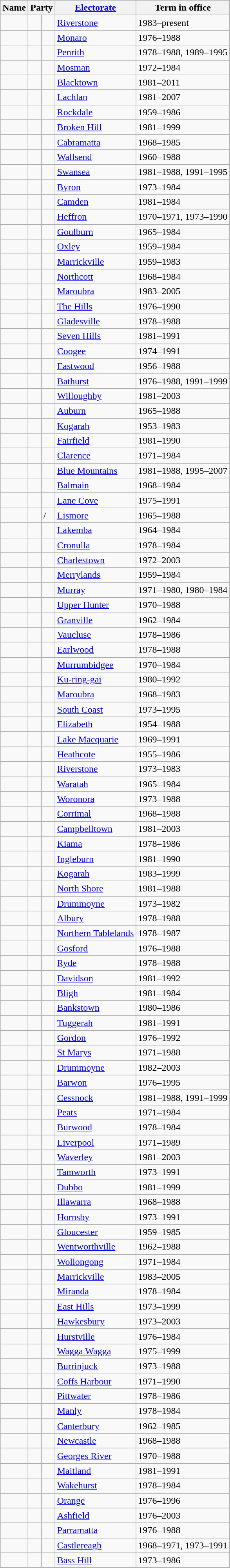<table class="wikitable sortable">
<tr>
<th>Name</th>
<th colspan=2>Party</th>
<th><a href='#'>Electorate</a></th>
<th>Term in office</th>
</tr>
<tr>
<td></td>
<td> </td>
<td></td>
<td><a href='#'>Riverstone</a></td>
<td>1983–present</td>
</tr>
<tr>
<td></td>
<td> </td>
<td></td>
<td><a href='#'>Monaro</a></td>
<td>1976–1988</td>
</tr>
<tr>
<td></td>
<td> </td>
<td></td>
<td><a href='#'>Penrith</a></td>
<td>1978–1988, 1989–1995</td>
</tr>
<tr>
<td></td>
<td> </td>
<td></td>
<td><a href='#'>Mosman</a></td>
<td>1972–1984</td>
</tr>
<tr>
<td></td>
<td> </td>
<td></td>
<td><a href='#'>Blacktown</a></td>
<td>1981–2011</td>
</tr>
<tr>
<td></td>
<td> </td>
<td></td>
<td><a href='#'>Lachlan</a></td>
<td>1981–2007</td>
</tr>
<tr>
<td></td>
<td> </td>
<td></td>
<td><a href='#'>Rockdale</a></td>
<td>1959–1986</td>
</tr>
<tr>
<td></td>
<td> </td>
<td></td>
<td><a href='#'>Broken Hill</a></td>
<td>1981–1999</td>
</tr>
<tr>
<td></td>
<td> </td>
<td></td>
<td><a href='#'>Cabramatta</a></td>
<td>1968–1985</td>
</tr>
<tr>
<td></td>
<td> </td>
<td></td>
<td><a href='#'>Wallsend</a></td>
<td>1960–1988</td>
</tr>
<tr>
<td></td>
<td> </td>
<td></td>
<td><a href='#'>Swansea</a></td>
<td>1981–1988, 1991–1995</td>
</tr>
<tr>
<td></td>
<td> </td>
<td></td>
<td><a href='#'>Byron</a></td>
<td>1973–1984</td>
</tr>
<tr>
<td></td>
<td> </td>
<td></td>
<td><a href='#'>Camden</a></td>
<td>1981–1984</td>
</tr>
<tr>
<td></td>
<td> </td>
<td></td>
<td><a href='#'>Heffron</a></td>
<td>1970–1971, 1973–1990</td>
</tr>
<tr>
<td></td>
<td> </td>
<td></td>
<td><a href='#'>Goulburn</a></td>
<td>1965–1984</td>
</tr>
<tr>
<td></td>
<td> </td>
<td></td>
<td><a href='#'>Oxley</a></td>
<td>1959–1984</td>
</tr>
<tr>
<td></td>
<td> </td>
<td></td>
<td><a href='#'>Marrickville</a></td>
<td>1959–1983</td>
</tr>
<tr>
<td></td>
<td> </td>
<td></td>
<td><a href='#'>Northcott</a></td>
<td>1968–1984</td>
</tr>
<tr>
<td></td>
<td> </td>
<td></td>
<td><a href='#'>Maroubra</a></td>
<td>1983–2005</td>
</tr>
<tr>
<td></td>
<td> </td>
<td></td>
<td><a href='#'>The Hills</a></td>
<td>1976–1990</td>
</tr>
<tr>
<td></td>
<td> </td>
<td></td>
<td><a href='#'>Gladesville</a></td>
<td>1978–1988</td>
</tr>
<tr>
<td></td>
<td> </td>
<td></td>
<td><a href='#'>Seven Hills</a></td>
<td>1981–1991</td>
</tr>
<tr>
<td></td>
<td> </td>
<td></td>
<td><a href='#'>Coogee</a></td>
<td>1974–1991</td>
</tr>
<tr>
<td></td>
<td> </td>
<td></td>
<td><a href='#'>Eastwood</a></td>
<td>1956–1988</td>
</tr>
<tr>
<td></td>
<td> </td>
<td></td>
<td><a href='#'>Bathurst</a></td>
<td>1976–1988, 1991–1999</td>
</tr>
<tr>
<td></td>
<td> </td>
<td></td>
<td><a href='#'>Willoughby</a></td>
<td>1981–2003</td>
</tr>
<tr>
<td></td>
<td> </td>
<td></td>
<td><a href='#'>Auburn</a></td>
<td>1965–1988</td>
</tr>
<tr>
<td></td>
<td> </td>
<td></td>
<td><a href='#'>Kogarah</a></td>
<td>1953–1983</td>
</tr>
<tr>
<td></td>
<td> </td>
<td></td>
<td><a href='#'>Fairfield</a></td>
<td>1981–1990</td>
</tr>
<tr>
<td></td>
<td> </td>
<td></td>
<td><a href='#'>Clarence</a></td>
<td>1971–1984</td>
</tr>
<tr>
<td></td>
<td> </td>
<td></td>
<td><a href='#'>Blue Mountains</a></td>
<td>1981–1988, 1995–2007</td>
</tr>
<tr>
<td></td>
<td> </td>
<td></td>
<td><a href='#'>Balmain</a></td>
<td>1968–1984</td>
</tr>
<tr>
<td></td>
<td> </td>
<td></td>
<td><a href='#'>Lane Cove</a></td>
<td>1975–1991</td>
</tr>
<tr>
<td></td>
<td> </td>
<td>/</td>
<td><a href='#'>Lismore</a></td>
<td>1965–1988</td>
</tr>
<tr>
<td></td>
<td> </td>
<td></td>
<td><a href='#'>Lakemba</a></td>
<td>1964–1984</td>
</tr>
<tr>
<td></td>
<td> </td>
<td></td>
<td><a href='#'>Cronulla</a></td>
<td>1978–1984</td>
</tr>
<tr>
<td></td>
<td> </td>
<td></td>
<td><a href='#'>Charlestown</a></td>
<td>1972–2003</td>
</tr>
<tr>
<td></td>
<td> </td>
<td></td>
<td><a href='#'>Merrylands</a></td>
<td>1959–1984</td>
</tr>
<tr>
<td></td>
<td> </td>
<td></td>
<td><a href='#'>Murray</a></td>
<td>1971–1980, 1980–1984</td>
</tr>
<tr>
<td></td>
<td> </td>
<td></td>
<td><a href='#'>Upper Hunter</a></td>
<td>1970–1988</td>
</tr>
<tr>
<td></td>
<td> </td>
<td></td>
<td><a href='#'>Granville</a></td>
<td>1962–1984</td>
</tr>
<tr>
<td></td>
<td> </td>
<td></td>
<td><a href='#'>Vaucluse</a></td>
<td>1978–1986</td>
</tr>
<tr>
<td></td>
<td> </td>
<td></td>
<td><a href='#'>Earlwood</a></td>
<td>1978–1988</td>
</tr>
<tr>
<td></td>
<td> </td>
<td></td>
<td><a href='#'>Murrumbidgee</a></td>
<td>1970–1984</td>
</tr>
<tr>
<td></td>
<td> </td>
<td></td>
<td><a href='#'>Ku-ring-gai</a></td>
<td>1980–1992</td>
</tr>
<tr>
<td></td>
<td> </td>
<td></td>
<td><a href='#'>Maroubra</a></td>
<td>1968–1983</td>
</tr>
<tr>
<td></td>
<td> </td>
<td></td>
<td><a href='#'>South Coast</a></td>
<td>1973–1995</td>
</tr>
<tr>
<td></td>
<td> </td>
<td></td>
<td><a href='#'>Elizabeth</a></td>
<td>1954–1988</td>
</tr>
<tr>
<td></td>
<td> </td>
<td></td>
<td><a href='#'>Lake Macquarie</a></td>
<td>1969–1991</td>
</tr>
<tr>
<td></td>
<td> </td>
<td></td>
<td><a href='#'>Heathcote</a></td>
<td>1955–1986</td>
</tr>
<tr>
<td></td>
<td> </td>
<td></td>
<td><a href='#'>Riverstone</a></td>
<td>1973–1983</td>
</tr>
<tr>
<td></td>
<td> </td>
<td></td>
<td><a href='#'>Waratah</a></td>
<td>1965–1984</td>
</tr>
<tr>
<td></td>
<td> </td>
<td></td>
<td><a href='#'>Woronora</a></td>
<td>1973–1988</td>
</tr>
<tr>
<td></td>
<td> </td>
<td></td>
<td><a href='#'>Corrimal</a></td>
<td>1968–1988</td>
</tr>
<tr>
<td></td>
<td> </td>
<td></td>
<td><a href='#'>Campbelltown</a></td>
<td>1981–2003</td>
</tr>
<tr>
<td></td>
<td> </td>
<td></td>
<td><a href='#'>Kiama</a></td>
<td>1978–1986</td>
</tr>
<tr>
<td></td>
<td> </td>
<td></td>
<td><a href='#'>Ingleburn</a></td>
<td>1981–1990</td>
</tr>
<tr>
<td></td>
<td> </td>
<td></td>
<td><a href='#'>Kogarah</a></td>
<td>1983–1999</td>
</tr>
<tr>
<td></td>
<td> </td>
<td></td>
<td><a href='#'>North Shore</a></td>
<td>1981–1988</td>
</tr>
<tr>
<td></td>
<td> </td>
<td></td>
<td><a href='#'>Drummoyne</a></td>
<td>1973–1982</td>
</tr>
<tr>
<td></td>
<td> </td>
<td></td>
<td><a href='#'>Albury</a></td>
<td>1978–1988</td>
</tr>
<tr>
<td></td>
<td> </td>
<td></td>
<td><a href='#'>Northern Tablelands</a></td>
<td>1978–1987</td>
</tr>
<tr>
<td></td>
<td> </td>
<td></td>
<td><a href='#'>Gosford</a></td>
<td>1976–1988</td>
</tr>
<tr>
<td></td>
<td> </td>
<td></td>
<td><a href='#'>Ryde</a></td>
<td>1978–1988</td>
</tr>
<tr>
<td></td>
<td> </td>
<td></td>
<td><a href='#'>Davidson</a></td>
<td>1981–1992</td>
</tr>
<tr>
<td></td>
<td> </td>
<td></td>
<td><a href='#'>Bligh</a></td>
<td>1981–1984</td>
</tr>
<tr>
<td></td>
<td> </td>
<td></td>
<td><a href='#'>Bankstown</a></td>
<td>1980–1986</td>
</tr>
<tr>
<td></td>
<td> </td>
<td></td>
<td><a href='#'>Tuggerah</a></td>
<td>1981–1991</td>
</tr>
<tr>
<td></td>
<td> </td>
<td></td>
<td><a href='#'>Gordon</a></td>
<td>1976–1992</td>
</tr>
<tr>
<td></td>
<td> </td>
<td></td>
<td><a href='#'>St Marys</a></td>
<td>1971–1988</td>
</tr>
<tr>
<td></td>
<td> </td>
<td></td>
<td><a href='#'>Drummoyne</a></td>
<td>1982–2003</td>
</tr>
<tr>
<td></td>
<td> </td>
<td></td>
<td><a href='#'>Barwon</a></td>
<td>1976–1995</td>
</tr>
<tr>
<td></td>
<td> </td>
<td></td>
<td><a href='#'>Cessnock</a></td>
<td>1981–1988, 1991–1999</td>
</tr>
<tr>
<td></td>
<td> </td>
<td></td>
<td><a href='#'>Peats</a></td>
<td>1971–1984</td>
</tr>
<tr>
<td></td>
<td> </td>
<td></td>
<td><a href='#'>Burwood</a></td>
<td>1978–1984</td>
</tr>
<tr>
<td></td>
<td> </td>
<td></td>
<td><a href='#'>Liverpool</a></td>
<td>1971–1989</td>
</tr>
<tr>
<td></td>
<td> </td>
<td></td>
<td><a href='#'>Waverley</a></td>
<td>1981–2003</td>
</tr>
<tr>
<td></td>
<td> </td>
<td></td>
<td><a href='#'>Tamworth</a></td>
<td>1973–1991</td>
</tr>
<tr>
<td></td>
<td> </td>
<td></td>
<td><a href='#'>Dubbo</a></td>
<td>1981–1999</td>
</tr>
<tr>
<td></td>
<td> </td>
<td></td>
<td><a href='#'>Illawarra</a></td>
<td>1968–1988</td>
</tr>
<tr>
<td></td>
<td> </td>
<td></td>
<td><a href='#'>Hornsby</a></td>
<td>1973–1991</td>
</tr>
<tr>
<td></td>
<td> </td>
<td></td>
<td><a href='#'>Gloucester</a></td>
<td>1959–1985</td>
</tr>
<tr>
<td></td>
<td> </td>
<td></td>
<td><a href='#'>Wentworthville</a></td>
<td>1962–1988</td>
</tr>
<tr>
<td></td>
<td> </td>
<td></td>
<td><a href='#'>Wollongong</a></td>
<td>1971–1984</td>
</tr>
<tr>
<td></td>
<td> </td>
<td></td>
<td><a href='#'>Marrickville</a></td>
<td>1983–2005</td>
</tr>
<tr>
<td></td>
<td> </td>
<td></td>
<td><a href='#'>Miranda</a></td>
<td>1978–1984</td>
</tr>
<tr>
<td></td>
<td> </td>
<td></td>
<td><a href='#'>East Hills</a></td>
<td>1973–1999</td>
</tr>
<tr>
<td></td>
<td> </td>
<td></td>
<td><a href='#'>Hawkesbury</a></td>
<td>1973–2003</td>
</tr>
<tr>
<td></td>
<td> </td>
<td></td>
<td><a href='#'>Hurstville</a></td>
<td>1976–1984</td>
</tr>
<tr>
<td></td>
<td> </td>
<td></td>
<td><a href='#'>Wagga Wagga</a></td>
<td>1975–1999</td>
</tr>
<tr>
<td></td>
<td> </td>
<td></td>
<td><a href='#'>Burrinjuck</a></td>
<td>1973–1988</td>
</tr>
<tr>
<td></td>
<td> </td>
<td></td>
<td><a href='#'>Coffs Harbour</a></td>
<td>1971–1990</td>
</tr>
<tr>
<td></td>
<td> </td>
<td></td>
<td><a href='#'>Pittwater</a></td>
<td>1978–1986</td>
</tr>
<tr>
<td></td>
<td> </td>
<td></td>
<td><a href='#'>Manly</a></td>
<td>1978–1984</td>
</tr>
<tr>
<td></td>
<td> </td>
<td></td>
<td><a href='#'>Canterbury</a></td>
<td>1962–1985</td>
</tr>
<tr>
<td></td>
<td> </td>
<td></td>
<td><a href='#'>Newcastle</a></td>
<td>1968–1988</td>
</tr>
<tr>
<td></td>
<td> </td>
<td></td>
<td><a href='#'>Georges River</a></td>
<td>1970–1988</td>
</tr>
<tr>
<td></td>
<td> </td>
<td></td>
<td><a href='#'>Maitland</a></td>
<td>1981–1991</td>
</tr>
<tr>
<td></td>
<td> </td>
<td></td>
<td><a href='#'>Wakehurst</a></td>
<td>1978–1984</td>
</tr>
<tr>
<td></td>
<td> </td>
<td></td>
<td><a href='#'>Orange</a></td>
<td>1976–1996</td>
</tr>
<tr>
<td></td>
<td> </td>
<td></td>
<td><a href='#'>Ashfield</a></td>
<td>1976–2003</td>
</tr>
<tr>
<td></td>
<td> </td>
<td></td>
<td><a href='#'>Parramatta</a></td>
<td>1976–1988</td>
</tr>
<tr>
<td></td>
<td> </td>
<td></td>
<td><a href='#'>Castlereagh</a></td>
<td>1968–1971, 1973–1991</td>
</tr>
<tr>
<td></td>
<td> </td>
<td></td>
<td><a href='#'>Bass Hill</a></td>
<td>1973–1986</td>
</tr>
</table>
